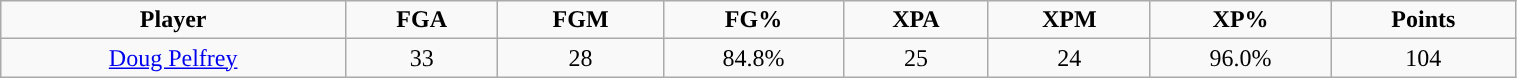<table class="wikitable" width="80%">
<tr align="center">
<td><strong>Player</strong></td>
<td><strong>FGA</strong></td>
<td><strong>FGM</strong></td>
<td><strong>FG%</strong></td>
<td><strong>XPA</strong></td>
<td><strong>XPM</strong></td>
<td><strong>XP%</strong></td>
<td><strong>Points</strong></td>
</tr>
<tr align="center" bgcolor="">
<td><a href='#'>Doug Pelfrey</a></td>
<td>33</td>
<td>28</td>
<td>84.8%</td>
<td>25</td>
<td>24</td>
<td>96.0%</td>
<td>104</td>
</tr>
</table>
